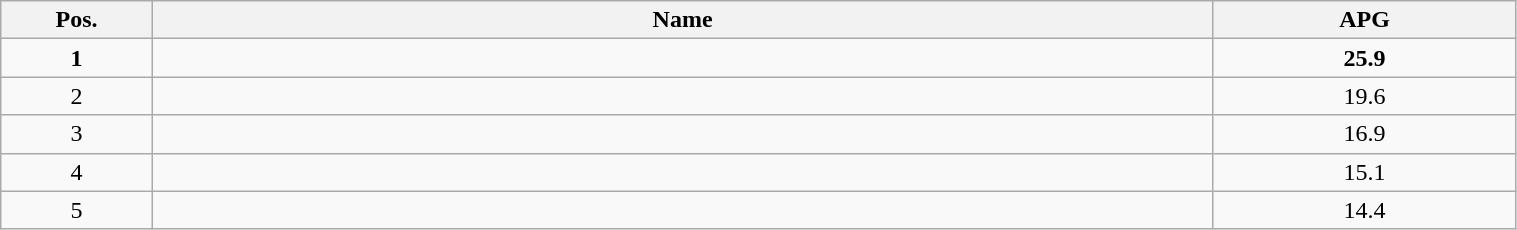<table class=wikitable width="80%">
<tr>
<th width="10%">Pos.</th>
<th width="70%">Name</th>
<th width="20%">APG</th>
</tr>
<tr>
<td align=center><strong>1</strong></td>
<td><strong></strong></td>
<td align=center><strong>25.9</strong></td>
</tr>
<tr>
<td align=center>2</td>
<td></td>
<td align=center>19.6</td>
</tr>
<tr>
<td align=center>3</td>
<td></td>
<td align=center>16.9</td>
</tr>
<tr>
<td align=center>4</td>
<td></td>
<td align=center>15.1</td>
</tr>
<tr>
<td align=center>5</td>
<td></td>
<td align=center>14.4</td>
</tr>
</table>
